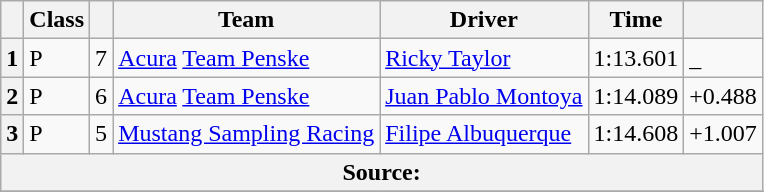<table class="wikitable">
<tr>
<th scope="col"></th>
<th scope="col">Class</th>
<th scope="col"></th>
<th scope="col">Team</th>
<th scope="col">Driver</th>
<th scope="col">Time</th>
<th scope="col"></th>
</tr>
<tr>
<th scope="row">1</th>
<td>P</td>
<td>7</td>
<td><a href='#'>Acura</a> <a href='#'>Team Penske</a></td>
<td><a href='#'>Ricky Taylor</a></td>
<td>1:13.601</td>
<td>_</td>
</tr>
<tr>
<th scope="row">2</th>
<td>P</td>
<td>6</td>
<td><a href='#'>Acura</a> <a href='#'>Team Penske</a></td>
<td><a href='#'>Juan Pablo Montoya</a></td>
<td>1:14.089</td>
<td>+0.488</td>
</tr>
<tr>
<th scope="row">3</th>
<td>P</td>
<td>5</td>
<td><a href='#'>Mustang Sampling Racing</a></td>
<td><a href='#'>Filipe Albuquerque</a></td>
<td>1:14.608</td>
<td>+1.007</td>
</tr>
<tr>
<th colspan="7">Source:</th>
</tr>
<tr>
</tr>
</table>
